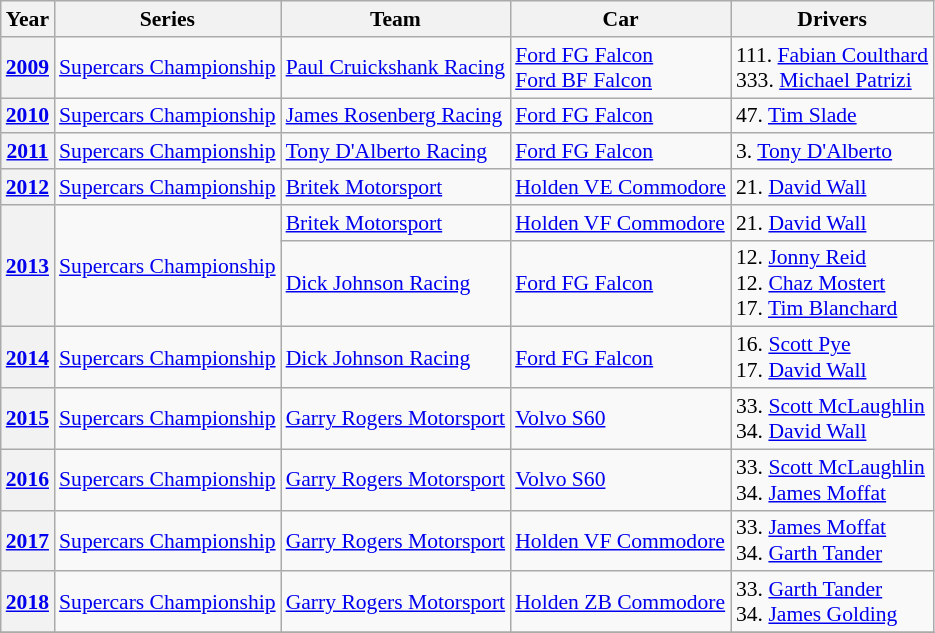<table class="wikitable" style="font-size: 90%">
<tr>
<th>Year</th>
<th>Series</th>
<th>Team</th>
<th>Car</th>
<th>Drivers</th>
</tr>
<tr>
<th><a href='#'>2009</a></th>
<td><a href='#'>Supercars Championship</a></td>
<td><a href='#'>Paul Cruickshank Racing</a></td>
<td><a href='#'>Ford FG Falcon</a><br><a href='#'>Ford BF Falcon</a></td>
<td>111. <a href='#'>Fabian Coulthard</a><br>333. <a href='#'>Michael Patrizi</a></td>
</tr>
<tr>
<th><a href='#'>2010</a></th>
<td><a href='#'>Supercars Championship</a></td>
<td><a href='#'>James Rosenberg Racing</a></td>
<td><a href='#'>Ford FG Falcon</a></td>
<td>47. <a href='#'>Tim Slade</a></td>
</tr>
<tr>
<th><a href='#'>2011</a></th>
<td><a href='#'>Supercars Championship</a></td>
<td><a href='#'>Tony D'Alberto Racing</a></td>
<td><a href='#'>Ford FG Falcon</a></td>
<td>3. <a href='#'>Tony D'Alberto</a></td>
</tr>
<tr>
<th><a href='#'>2012</a></th>
<td><a href='#'>Supercars Championship</a></td>
<td><a href='#'>Britek Motorsport</a></td>
<td><a href='#'>Holden VE Commodore</a></td>
<td>21. <a href='#'>David Wall</a></td>
</tr>
<tr>
<th rowspan="2"><a href='#'>2013</a></th>
<td rowspan="2"><a href='#'>Supercars Championship</a></td>
<td><a href='#'>Britek Motorsport</a></td>
<td><a href='#'>Holden VF Commodore</a></td>
<td>21. <a href='#'>David Wall</a></td>
</tr>
<tr>
<td><a href='#'>Dick Johnson Racing</a></td>
<td><a href='#'>Ford FG Falcon</a></td>
<td>12. <a href='#'>Jonny Reid</a><br>12. <a href='#'>Chaz Mostert</a><br>17. <a href='#'>Tim Blanchard</a></td>
</tr>
<tr>
<th><a href='#'>2014</a></th>
<td><a href='#'>Supercars Championship</a></td>
<td><a href='#'>Dick Johnson Racing</a></td>
<td><a href='#'>Ford FG Falcon</a></td>
<td>16. <a href='#'>Scott Pye</a><br>17. <a href='#'>David Wall</a></td>
</tr>
<tr>
<th><a href='#'>2015</a></th>
<td><a href='#'>Supercars Championship</a></td>
<td><a href='#'>Garry Rogers Motorsport</a></td>
<td><a href='#'>Volvo S60</a></td>
<td>33. <a href='#'>Scott McLaughlin</a><br>34. <a href='#'>David Wall</a></td>
</tr>
<tr>
<th><a href='#'>2016</a></th>
<td><a href='#'>Supercars Championship</a></td>
<td><a href='#'>Garry Rogers Motorsport</a></td>
<td><a href='#'>Volvo S60</a></td>
<td>33. <a href='#'>Scott McLaughlin</a><br>34. <a href='#'>James Moffat</a></td>
</tr>
<tr>
<th><a href='#'>2017</a></th>
<td><a href='#'>Supercars Championship</a></td>
<td><a href='#'>Garry Rogers Motorsport</a></td>
<td><a href='#'>Holden VF Commodore</a></td>
<td>33. <a href='#'>James Moffat</a><br>34. <a href='#'>Garth Tander</a></td>
</tr>
<tr>
<th><a href='#'>2018</a></th>
<td><a href='#'>Supercars Championship</a></td>
<td><a href='#'>Garry Rogers Motorsport</a></td>
<td><a href='#'>Holden ZB Commodore</a></td>
<td>33. <a href='#'>Garth Tander</a><br>34. <a href='#'>James Golding</a></td>
</tr>
<tr>
</tr>
</table>
